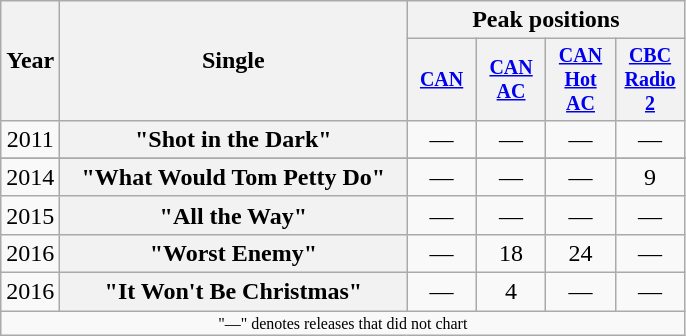<table class="wikitable plainrowheaders" style="text-align:center;">
<tr>
<th rowspan="2">Year</th>
<th rowspan="2" style="width:14em;">Single</th>
<th colspan="4">Peak positions</th>
</tr>
<tr style="font-size:smaller;">
<th width="40"><a href='#'>CAN</a></th>
<th width="40"><a href='#'>CAN AC</a><br></th>
<th width="40"><a href='#'>CAN Hot AC</a></th>
<th width="40"><a href='#'>CBC Radio 2</a></th>
</tr>
<tr>
<td>2011</td>
<th scope="row">"Shot in the Dark"</th>
<td>—</td>
<td>—</td>
<td>—</td>
<td>—</td>
</tr>
<tr>
</tr>
<tr>
<td>2014</td>
<th scope="row">"What Would Tom Petty Do"</th>
<td>—</td>
<td>—</td>
<td>—</td>
<td>9</td>
</tr>
<tr>
<td>2015</td>
<th scope="row">"All the Way"</th>
<td>—</td>
<td>—</td>
<td>—</td>
<td>—</td>
</tr>
<tr>
<td>2016</td>
<th scope="row">"Worst Enemy"</th>
<td>—</td>
<td>18</td>
<td>24</td>
<td>—</td>
</tr>
<tr>
<td>2016</td>
<th scope="row">"It Won't Be Christmas"</th>
<td>—</td>
<td>4</td>
<td>—</td>
<td>—</td>
</tr>
<tr>
<td colspan="6" style="font-size:8pt">"—" denotes releases that did not chart</td>
</tr>
</table>
